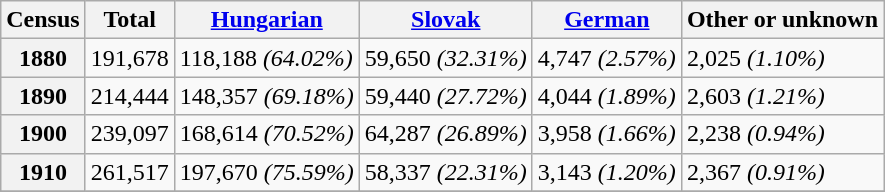<table class="wikitable">
<tr>
<th>Census</th>
<th>Total</th>
<th><a href='#'>Hungarian</a></th>
<th><a href='#'>Slovak</a></th>
<th><a href='#'>German</a></th>
<th>Other or unknown</th>
</tr>
<tr>
<th>1880</th>
<td>191,678</td>
<td>118,188 <em>(64.02%)</em></td>
<td>59,650 <em>(32.31%)</em></td>
<td>4,747 <em>(2.57%)</em></td>
<td>2,025 <em>(1.10%)</em></td>
</tr>
<tr>
<th>1890</th>
<td>214,444</td>
<td>148,357 <em>(69.18%)</em></td>
<td>59,440 <em>(27.72%)</em></td>
<td>4,044 <em>(1.89%)</em></td>
<td>2,603 <em>(1.21%)</em></td>
</tr>
<tr>
<th>1900</th>
<td>239,097</td>
<td>168,614 <em>(70.52%)</em></td>
<td>64,287 <em>(26.89%)</em></td>
<td>3,958 <em>(1.66%)</em></td>
<td>2,238 <em>(0.94%)</em></td>
</tr>
<tr>
<th>1910</th>
<td>261,517</td>
<td>197,670 <em>(75.59%)</em></td>
<td>58,337 <em>(22.31%)</em></td>
<td>3,143 <em>(1.20%)</em></td>
<td>2,367 <em>(0.91%)</em></td>
</tr>
<tr>
</tr>
</table>
